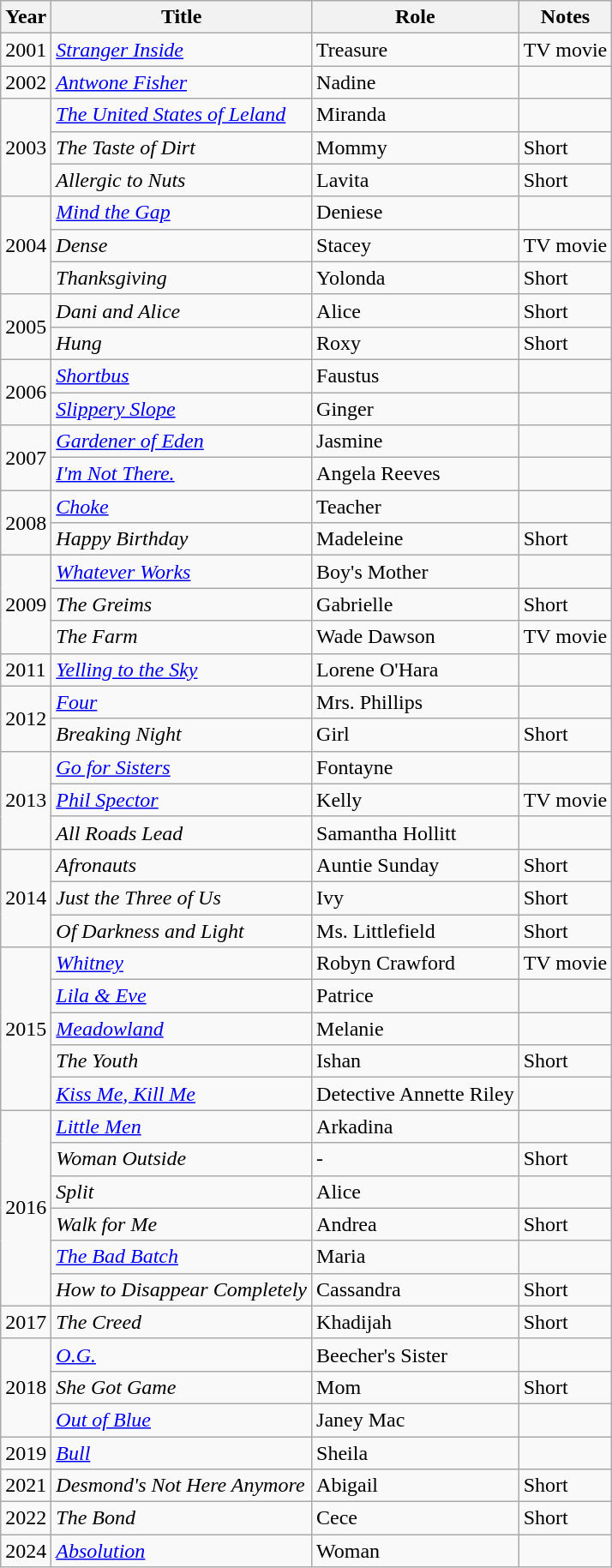<table class="wikitable sortable">
<tr>
<th>Year</th>
<th>Title</th>
<th>Role</th>
<th class="unsortable">Notes</th>
</tr>
<tr>
<td>2001</td>
<td><em><a href='#'>Stranger Inside</a></em></td>
<td>Treasure</td>
<td>TV movie</td>
</tr>
<tr>
<td>2002</td>
<td><em><a href='#'>Antwone Fisher</a></em></td>
<td>Nadine</td>
<td></td>
</tr>
<tr>
<td rowspan="3">2003</td>
<td><em><a href='#'>The United States of Leland</a></em></td>
<td>Miranda</td>
<td></td>
</tr>
<tr>
<td><em>The Taste of Dirt</em></td>
<td>Mommy</td>
<td>Short</td>
</tr>
<tr>
<td><em>Allergic to Nuts</em></td>
<td>Lavita</td>
<td>Short</td>
</tr>
<tr>
<td rowspan="3">2004</td>
<td><em><a href='#'>Mind the Gap</a></em></td>
<td>Deniese</td>
<td></td>
</tr>
<tr>
<td><em>Dense</em></td>
<td>Stacey</td>
<td>TV movie</td>
</tr>
<tr>
<td><em>Thanksgiving</em></td>
<td>Yolonda</td>
<td>Short</td>
</tr>
<tr>
<td rowspan="2">2005</td>
<td><em>Dani and Alice</em></td>
<td>Alice</td>
<td>Short</td>
</tr>
<tr>
<td><em>Hung</em></td>
<td>Roxy</td>
<td>Short</td>
</tr>
<tr>
<td rowspan="2">2006</td>
<td><em><a href='#'>Shortbus</a></em></td>
<td>Faustus</td>
<td></td>
</tr>
<tr>
<td><em><a href='#'>Slippery Slope</a></em></td>
<td>Ginger</td>
<td></td>
</tr>
<tr>
<td rowspan="2">2007</td>
<td><em><a href='#'>Gardener of Eden</a></em></td>
<td>Jasmine</td>
<td></td>
</tr>
<tr>
<td><em><a href='#'>I'm Not There.</a></em></td>
<td>Angela Reeves</td>
<td></td>
</tr>
<tr>
<td rowspan="2">2008</td>
<td><em><a href='#'>Choke</a></em></td>
<td>Teacher</td>
<td></td>
</tr>
<tr>
<td><em>Happy Birthday</em></td>
<td>Madeleine</td>
<td>Short</td>
</tr>
<tr>
<td rowspan="3">2009</td>
<td><em><a href='#'>Whatever Works</a></em></td>
<td>Boy's Mother</td>
<td></td>
</tr>
<tr>
<td><em>The Greims</em></td>
<td>Gabrielle</td>
<td>Short</td>
</tr>
<tr>
<td><em>The Farm</em></td>
<td>Wade Dawson</td>
<td>TV movie</td>
</tr>
<tr>
<td>2011</td>
<td><em><a href='#'>Yelling to the Sky</a></em></td>
<td>Lorene O'Hara</td>
<td></td>
</tr>
<tr>
<td rowspan="2">2012</td>
<td><em><a href='#'>Four</a></em></td>
<td>Mrs. Phillips</td>
<td></td>
</tr>
<tr>
<td><em>Breaking Night</em></td>
<td>Girl</td>
<td>Short</td>
</tr>
<tr>
<td rowspan="3">2013</td>
<td><em><a href='#'>Go for Sisters</a></em></td>
<td>Fontayne</td>
<td></td>
</tr>
<tr>
<td><em><a href='#'>Phil Spector</a></em></td>
<td>Kelly</td>
<td>TV movie</td>
</tr>
<tr>
<td><em>All Roads Lead</em></td>
<td>Samantha Hollitt</td>
<td></td>
</tr>
<tr>
<td rowspan="3">2014</td>
<td><em>Afronauts</em></td>
<td>Auntie Sunday</td>
<td>Short</td>
</tr>
<tr>
<td><em>Just the Three of Us</em></td>
<td>Ivy</td>
<td>Short</td>
</tr>
<tr>
<td><em>Of Darkness and Light</em></td>
<td>Ms. Littlefield</td>
<td>Short</td>
</tr>
<tr>
<td rowspan="5">2015</td>
<td><em><a href='#'>Whitney</a></em></td>
<td>Robyn Crawford</td>
<td>TV movie</td>
</tr>
<tr>
<td><em><a href='#'>Lila & Eve</a></em></td>
<td>Patrice</td>
<td></td>
</tr>
<tr>
<td><em><a href='#'>Meadowland</a></em></td>
<td>Melanie</td>
<td></td>
</tr>
<tr>
<td><em>The Youth</em></td>
<td>Ishan</td>
<td>Short</td>
</tr>
<tr>
<td><em><a href='#'>Kiss Me, Kill Me</a></em></td>
<td>Detective Annette Riley</td>
<td></td>
</tr>
<tr>
<td rowspan="6">2016</td>
<td><em><a href='#'>Little Men</a></em></td>
<td>Arkadina</td>
<td></td>
</tr>
<tr>
<td><em>Woman Outside</em></td>
<td>-</td>
<td>Short</td>
</tr>
<tr>
<td><em>Split</em></td>
<td>Alice</td>
<td></td>
</tr>
<tr>
<td><em>Walk for Me</em></td>
<td>Andrea</td>
<td>Short</td>
</tr>
<tr>
<td><em><a href='#'>The Bad Batch</a></em></td>
<td>Maria</td>
<td></td>
</tr>
<tr>
<td><em>How to Disappear Completely</em></td>
<td>Cassandra</td>
<td>Short</td>
</tr>
<tr>
<td>2017</td>
<td><em>The Creed</em></td>
<td>Khadijah</td>
<td>Short</td>
</tr>
<tr>
<td rowspan="3">2018</td>
<td><em><a href='#'>O.G.</a></em></td>
<td>Beecher's Sister</td>
<td></td>
</tr>
<tr>
<td><em>She Got Game</em></td>
<td>Mom</td>
<td>Short</td>
</tr>
<tr>
<td><em><a href='#'>Out of Blue</a></em></td>
<td>Janey Mac</td>
<td></td>
</tr>
<tr>
<td>2019</td>
<td><em><a href='#'>Bull</a></em></td>
<td>Sheila</td>
<td></td>
</tr>
<tr>
<td>2021</td>
<td><em>Desmond's Not Here Anymore</em></td>
<td>Abigail</td>
<td>Short</td>
</tr>
<tr>
<td>2022</td>
<td><em>The Bond</em></td>
<td>Cece</td>
<td>Short</td>
</tr>
<tr>
<td>2024</td>
<td><em><a href='#'>Absolution</a></em></td>
<td>Woman</td>
<td></td>
</tr>
</table>
